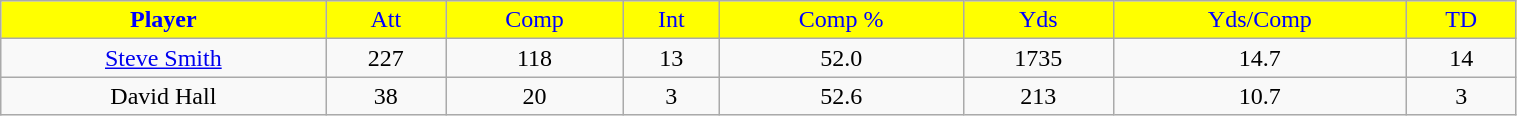<table class="wikitable" width="80%">
<tr align="center"  style="background:yellow;color:blue;">
<td><strong>Player</strong></td>
<td>Att</td>
<td>Comp</td>
<td>Int</td>
<td>Comp %</td>
<td>Yds</td>
<td>Yds/Comp</td>
<td>TD</td>
</tr>
<tr align="center" bgcolor="">
<td><a href='#'>Steve Smith</a></td>
<td>227</td>
<td>118</td>
<td>13</td>
<td>52.0</td>
<td>1735</td>
<td>14.7</td>
<td>14</td>
</tr>
<tr align="center" bgcolor="">
<td>David Hall</td>
<td>38</td>
<td>20</td>
<td>3</td>
<td>52.6</td>
<td>213</td>
<td>10.7</td>
<td>3</td>
</tr>
</table>
